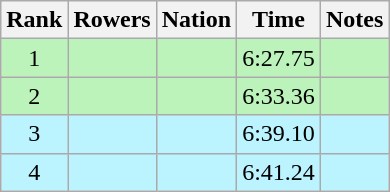<table class="wikitable sortable" style="text-align:center">
<tr>
<th>Rank</th>
<th>Rowers</th>
<th>Nation</th>
<th>Time</th>
<th>Notes</th>
</tr>
<tr bgcolor=bbf3bb>
<td>1</td>
<td align=left data-sort-value="Frolova, Inna"></td>
<td align=left></td>
<td>6:27.75</td>
<td></td>
</tr>
<tr bgcolor=bbf3bb>
<td>2</td>
<td align=left data-sort-value="Krejčová, Hana"></td>
<td align=left></td>
<td>6:33.36</td>
<td></td>
</tr>
<tr bgcolor=bbf3ff>
<td>3</td>
<td align=left data-sort-value="Cassuto, Sherry"></td>
<td align=left></td>
<td>6:39.10</td>
<td></td>
</tr>
<tr bgcolor=bbf3ff>
<td>4</td>
<td align=left data-sort-value="Bertényi, Erika"></td>
<td align=left></td>
<td>6:41.24</td>
<td></td>
</tr>
</table>
